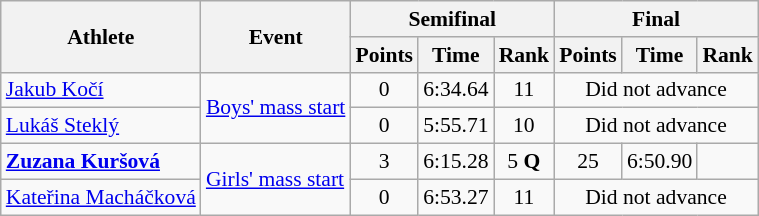<table class="wikitable" style="font-size:90%">
<tr>
<th rowspan=2>Athlete</th>
<th rowspan=2>Event</th>
<th colspan=3>Semifinal</th>
<th colspan=3>Final</th>
</tr>
<tr>
<th>Points</th>
<th>Time</th>
<th>Rank</th>
<th>Points</th>
<th>Time</th>
<th>Rank</th>
</tr>
<tr align=center>
<td align=left><a href='#'>Jakub Kočí</a></td>
<td align=left rowspan=2><a href='#'>Boys' mass start</a></td>
<td>0</td>
<td>6:34.64</td>
<td>11</td>
<td colspan=3>Did not advance</td>
</tr>
<tr align=center>
<td align=left><a href='#'>Lukáš Steklý</a></td>
<td>0</td>
<td>5:55.71</td>
<td>10</td>
<td colspan=3>Did not advance</td>
</tr>
<tr align=center>
<td align=left><strong><a href='#'>Zuzana Kuršová</a></strong></td>
<td align=left rowspan=2><a href='#'>Girls' mass start</a></td>
<td>3</td>
<td>6:15.28</td>
<td>5 <strong>Q</strong></td>
<td>25</td>
<td>6:50.90</td>
<td></td>
</tr>
<tr align=center>
<td align=left><a href='#'>Kateřina Macháčková</a></td>
<td>0</td>
<td>6:53.27</td>
<td>11</td>
<td colspan=3>Did not advance</td>
</tr>
</table>
